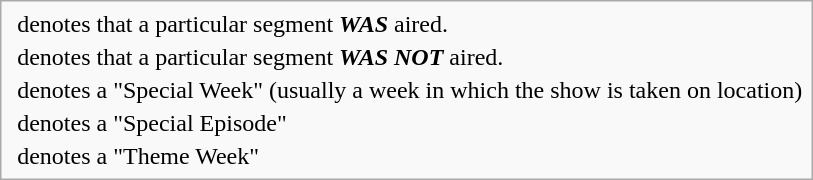<table class="infobox" style="font-size:100%">
<tr>
<td></td>
<td>denotes that a particular segment <strong><em>WAS</em></strong> aired.</td>
</tr>
<tr>
<td></td>
<td>denotes that a particular segment <strong><em>WAS NOT</em></strong> aired.</td>
</tr>
<tr>
<td></td>
<td>denotes a "Special Week" (usually a week in which the show is taken on location)</td>
</tr>
<tr>
<td></td>
<td>denotes a "Special Episode"</td>
</tr>
<tr>
<td></td>
<td>denotes a "Theme Week"</td>
</tr>
</table>
